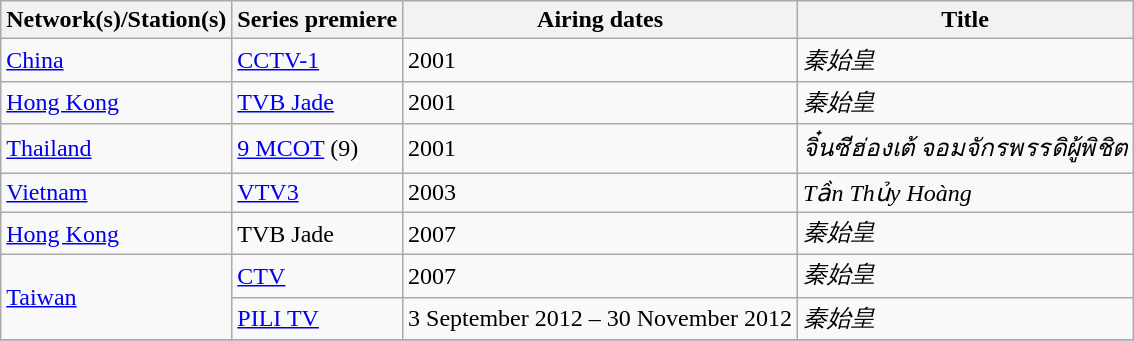<table class="wikitable">
<tr>
<th>Network(s)/Station(s)</th>
<th>Series premiere</th>
<th>Airing dates</th>
<th>Title</th>
</tr>
<tr>
<td> <a href='#'>China</a></td>
<td><a href='#'>CCTV-1</a></td>
<td>2001</td>
<td><em>秦始皇</em></td>
</tr>
<tr>
<td> <a href='#'>Hong Kong</a></td>
<td><a href='#'>TVB Jade</a></td>
<td>2001</td>
<td><em>秦始皇</em></td>
</tr>
<tr>
<td> <a href='#'>Thailand</a></td>
<td><a href='#'>9 MCOT</a> (9)</td>
<td>2001</td>
<td><em>จิ๋นซีฮ่องเต้ จอมจักรพรรดิผู้พิชิต</em></td>
</tr>
<tr>
<td> <a href='#'>Vietnam</a></td>
<td><a href='#'>VTV3</a></td>
<td>2003</td>
<td><em>Tần Thủy Hoàng</em></td>
</tr>
<tr>
<td> <a href='#'>Hong Kong</a></td>
<td>TVB Jade</td>
<td>2007</td>
<td><em>秦始皇</em></td>
</tr>
<tr>
<td rowspan="2"> <a href='#'>Taiwan</a></td>
<td><a href='#'>CTV</a></td>
<td>2007</td>
<td><em>秦始皇</em></td>
</tr>
<tr>
<td><a href='#'>PILI TV</a></td>
<td>3 September 2012 – 30 November 2012</td>
<td><em>秦始皇</em></td>
</tr>
<tr>
</tr>
</table>
